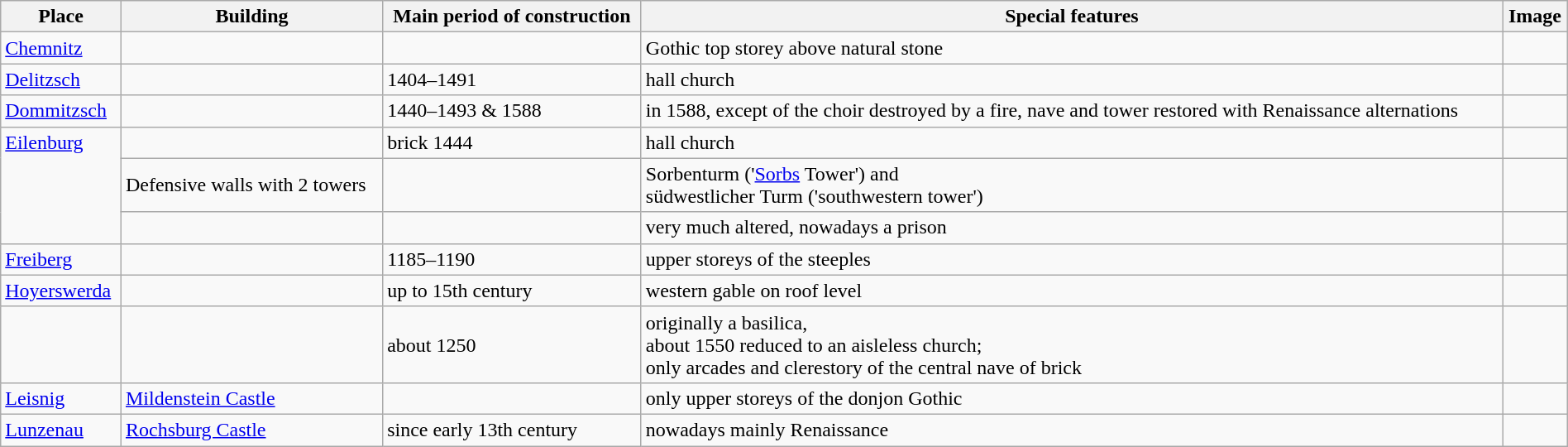<table class="wikitable"  style="border:2px; width:100%;">
<tr>
<th>Place</th>
<th>Building</th>
<th>Main period of construction</th>
<th>Special features</th>
<th>Image</th>
</tr>
<tr>
<td><a href='#'>Chemnitz</a></td>
<td></td>
<td></td>
<td>Gothic top storey above natural stone</td>
<td></td>
</tr>
<tr>
<td><a href='#'>Delitzsch</a></td>
<td></td>
<td>1404–1491</td>
<td>hall church</td>
<td></td>
</tr>
<tr>
<td><a href='#'>Dommitzsch</a></td>
<td></td>
<td>1440–1493 & 1588</td>
<td>in 1588, except of the choir destroyed by a fire, nave and tower restored with Renaissance alternations</td>
<td></td>
</tr>
<tr>
<td rowspan=3 valign=top><a href='#'>Eilenburg</a></td>
<td></td>
<td>brick 1444</td>
<td>hall church</td>
<td></td>
</tr>
<tr>
<td>Defensive walls with 2 towers</td>
<td></td>
<td>Sorbenturm ('<a href='#'>Sorbs</a> Tower') and<br>südwestlicher Turm ('southwestern tower')</td>
<td></td>
</tr>
<tr>
<td></td>
<td></td>
<td>very much altered, nowadays a prison</td>
<td></td>
</tr>
<tr>
<td><a href='#'>Freiberg</a></td>
<td></td>
<td>1185–1190</td>
<td>upper storeys of the steeples</td>
<td></td>
</tr>
<tr>
<td><a href='#'>Hoyerswerda</a></td>
<td></td>
<td>up to 15th century</td>
<td>western gable on roof level</td>
<td></td>
</tr>
<tr>
<td></td>
<td></td>
<td>about 1250</td>
<td>originally a basilica,<br>about 1550 reduced to an aisleless church;<br>only arcades and clerestory of the central nave of brick</td>
<td></td>
</tr>
<tr>
<td><a href='#'>Leisnig</a></td>
<td><a href='#'>Mildenstein Castle</a></td>
<td></td>
<td>only upper storeys of the donjon Gothic</td>
<td></td>
</tr>
<tr>
<td><a href='#'>Lunzenau</a></td>
<td><a href='#'>Rochsburg Castle</a></td>
<td>since early 13th century</td>
<td>nowadays mainly Renaissance</td>
<td></td>
</tr>
</table>
